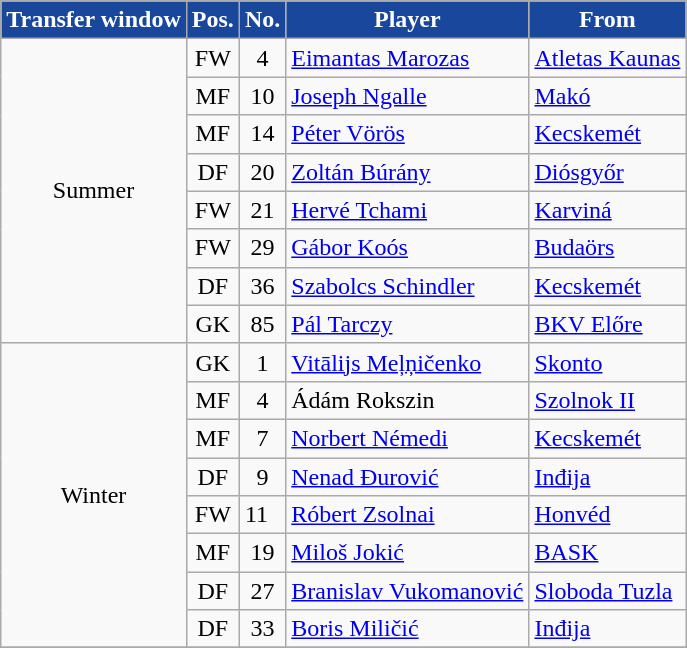<table class="wikitable plainrowheaders sortable">
<tr>
<th style="background-color:#18479C;color:white">Transfer window</th>
<th style="background-color:#18479C;color:white">Pos.</th>
<th style="background-color:#18479C;color:white">No.</th>
<th style="background-color:#18479C;color:white">Player</th>
<th style="background-color:#18479C;color:white">From</th>
</tr>
<tr>
<td rowspan="8" style="text-align:center;">Summer</td>
<td style=text-align:center;>FW</td>
<td style=text-align:center;>4</td>
<td style=text-align:left;> <a href='#'>Eimantas Marozas</a></td>
<td style=text-align:left;> <a href='#'>Atletas Kaunas</a></td>
</tr>
<tr>
<td style=text-align:center;>MF</td>
<td style=text-align:center;>10</td>
<td style=text-align:left;> <a href='#'>Joseph Ngalle</a></td>
<td style=text-align:left;><a href='#'>Makó</a></td>
</tr>
<tr>
<td style=text-align:center;>MF</td>
<td style=text-align:center;>14</td>
<td style=text-align:left;> <a href='#'>Péter Vörös</a></td>
<td style=text-align:left;><a href='#'>Kecskemét</a></td>
</tr>
<tr>
<td style=text-align:center;>DF</td>
<td style=text-align:center;>20</td>
<td style=text-align:left;> <a href='#'>Zoltán Búrány</a></td>
<td style=text-align:left;><a href='#'>Diósgyőr</a></td>
</tr>
<tr>
<td style=text-align:center;>FW</td>
<td style=text-align:center;>21</td>
<td style=text-align:left;> <a href='#'>Hervé Tchami</a></td>
<td style=text-align:left;> <a href='#'>Karviná</a></td>
</tr>
<tr>
<td style=text-align:center;>FW</td>
<td style=text-align:center;>29</td>
<td style=text-align:left;> <a href='#'>Gábor Koós</a></td>
<td style=text-align:left;><a href='#'>Budaörs</a></td>
</tr>
<tr>
<td style=text-align:center;>DF</td>
<td style=text-align:center;>36</td>
<td style=text-align:left;> <a href='#'>Szabolcs Schindler</a></td>
<td style=text-align:left;><a href='#'>Kecskemét</a></td>
</tr>
<tr>
<td style=text-align:center;>GK</td>
<td style=text-align:center;>85</td>
<td style=text-align:left;> <a href='#'>Pál Tarczy</a></td>
<td style=text-align:left;><a href='#'>BKV Előre</a></td>
</tr>
<tr>
<td rowspan="8" style="text-align:center;">Winter</td>
<td style=text-align:center;>GK</td>
<td style=text-align:center;>1</td>
<td style=text-align:left;> <a href='#'>Vitālijs Meļņičenko</a></td>
<td style=text-align:left;> <a href='#'>Skonto</a></td>
</tr>
<tr>
<td style=text-align:center;>MF</td>
<td style=text-align:center;>4</td>
<td style=text-align:left;> Ádám Rokszin</td>
<td style=text-align:left;><a href='#'>Szolnok II</a></td>
</tr>
<tr>
<td style=text-align:center;>MF</td>
<td style=text-align:center;>7</td>
<td style=text-align:left;> <a href='#'>Norbert Némedi</a></td>
<td style=text-align:left;><a href='#'>Kecskemét</a></td>
</tr>
<tr>
<td style=text-align:center;>DF</td>
<td style=text-align:center;>9</td>
<td style=text-align:left;> <a href='#'>Nenad Đurović</a></td>
<td style=text-align:left;> <a href='#'>Inđija</a></td>
</tr>
<tr>
<td style=text-align:center;>FW</td>
<td style=text-alig:ncenter;>11</td>
<td style=text-align:left;> <a href='#'>Róbert Zsolnai</a></td>
<td style=text-align:left;><a href='#'>Honvéd</a></td>
</tr>
<tr>
<td style=text-align:center;>MF</td>
<td style=text-align:center;>19</td>
<td style=text-align:left;> <a href='#'>Miloš Jokić</a></td>
<td style=text-align:left;> <a href='#'>BASK</a></td>
</tr>
<tr>
<td style=text-align:center;>DF</td>
<td style=text-align:center;>27</td>
<td style=text-align:left;> <a href='#'>Branislav Vukomanović</a></td>
<td style=text-align:left;> <a href='#'>Sloboda Tuzla</a></td>
</tr>
<tr>
<td style=text-align:center;>DF</td>
<td style=text-align:center;>33</td>
<td style=text-align:left;> <a href='#'>Boris Miličić</a></td>
<td style=text-align:left;> <a href='#'>Inđija</a></td>
</tr>
<tr>
</tr>
</table>
